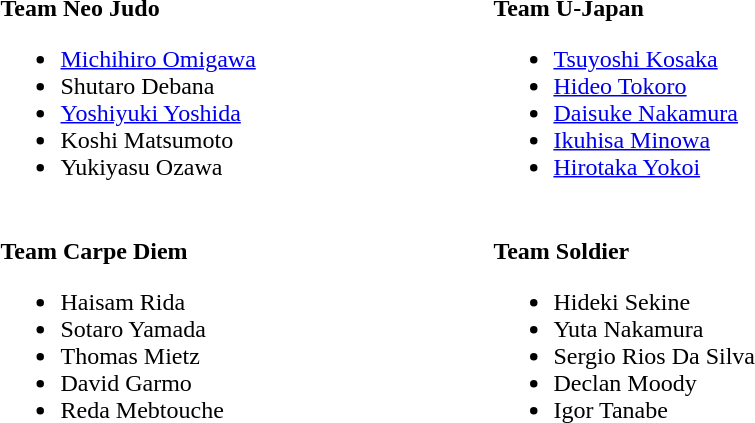<table>
<tr>
<td style="vertical-align:top; width:18%;"><br><strong>Team Neo Judo</strong><ul><li> <a href='#'>Michihiro Omigawa</a></li><li> Shutaro Debana</li><li> <a href='#'>Yoshiyuki Yoshida</a></li><li> Koshi Matsumoto</li><li> Yukiyasu Ozawa</li></ul></td>
<td style="vertical-align:top; width:18%;"><br><strong>Team U-Japan</strong><ul><li> <a href='#'>Tsuyoshi Kosaka</a></li><li> <a href='#'>Hideo Tokoro</a></li><li> <a href='#'>Daisuke Nakamura</a></li><li> <a href='#'>Ikuhisa Minowa</a></li><li> <a href='#'>Hirotaka Yokoi</a></li></ul></td>
<td style="vertical-align:top; width:18%;"></td>
</tr>
<tr>
<td style="vertical-align:top; width:15%;"><br><strong>Team Carpe Diem</strong><ul><li> Haisam Rida</li><li> Sotaro Yamada</li><li> Thomas Mietz</li><li> David Garmo</li><li> Reda Mebtouche</li></ul></td>
<td style="vertical-align:top; width:18%;"><br><strong>Team Soldier</strong><ul><li> Hideki Sekine</li><li> Yuta Nakamura</li><li> Sergio Rios Da Silva</li><li> Declan Moody</li><li> Igor Tanabe</li></ul></td>
<td style="vertical-align:top; width:18%;"></td>
</tr>
</table>
